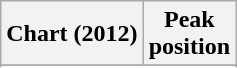<table class="wikitable sortable plainrowheaders">
<tr>
<th scope="col">Chart (2012)</th>
<th scope="col">Peak<br>position</th>
</tr>
<tr>
</tr>
<tr>
</tr>
<tr>
</tr>
<tr>
</tr>
<tr>
</tr>
<tr>
</tr>
<tr>
</tr>
<tr>
</tr>
<tr>
</tr>
<tr>
</tr>
<tr>
</tr>
</table>
